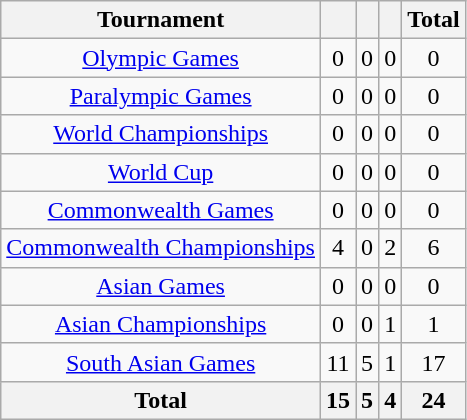<table class="wikitable sortable" style="text-align:center">
<tr>
<th>Tournament</th>
<th></th>
<th></th>
<th></th>
<th>Total</th>
</tr>
<tr>
<td><a href='#'>Olympic Games</a></td>
<td>0</td>
<td>0</td>
<td>0</td>
<td>0</td>
</tr>
<tr>
<td><a href='#'>Paralympic Games</a></td>
<td>0</td>
<td>0</td>
<td>0</td>
<td>0</td>
</tr>
<tr>
<td><a href='#'>World Championships</a></td>
<td>0</td>
<td>0</td>
<td>0</td>
<td>0</td>
</tr>
<tr>
<td><a href='#'>World Cup</a></td>
<td>0</td>
<td>0</td>
<td>0</td>
<td>0</td>
</tr>
<tr>
<td><a href='#'>Commonwealth Games</a></td>
<td>0</td>
<td>0</td>
<td>0</td>
<td>0</td>
</tr>
<tr>
<td><a href='#'>Commonwealth Championships</a></td>
<td>4</td>
<td>0</td>
<td>2</td>
<td>6</td>
</tr>
<tr>
<td><a href='#'>Asian Games</a></td>
<td>0</td>
<td>0</td>
<td>0</td>
<td>0</td>
</tr>
<tr>
<td><a href='#'>Asian Championships</a></td>
<td>0</td>
<td>0</td>
<td>1</td>
<td>1</td>
</tr>
<tr>
<td><a href='#'>South Asian Games</a></td>
<td>11</td>
<td>5</td>
<td>1</td>
<td>17</td>
</tr>
<tr>
<th>Total</th>
<th>15</th>
<th>5</th>
<th>4</th>
<th>24</th>
</tr>
</table>
